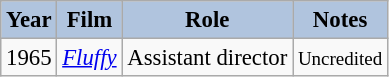<table class="wikitable" style="font-size:95%;">
<tr>
<th style="background:#B0C4DE;">Year</th>
<th style="background:#B0C4DE;">Film</th>
<th style="background:#B0C4DE;">Role</th>
<th style="background:#B0C4DE;">Notes</th>
</tr>
<tr>
<td>1965</td>
<td><em><a href='#'>Fluffy</a></em></td>
<td>Assistant director</td>
<td><small>Uncredited</small></td>
</tr>
</table>
